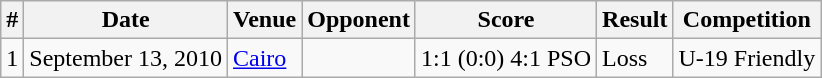<table class="wikitable">
<tr>
<th>#</th>
<th>Date</th>
<th>Venue</th>
<th>Opponent</th>
<th>Score</th>
<th>Result</th>
<th>Competition</th>
</tr>
<tr>
<td>1</td>
<td>September 13, 2010</td>
<td><a href='#'>Cairo</a></td>
<td></td>
<td>1:1 (0:0) 4:1 PSO</td>
<td>Loss</td>
<td>U-19 Friendly</td>
</tr>
</table>
